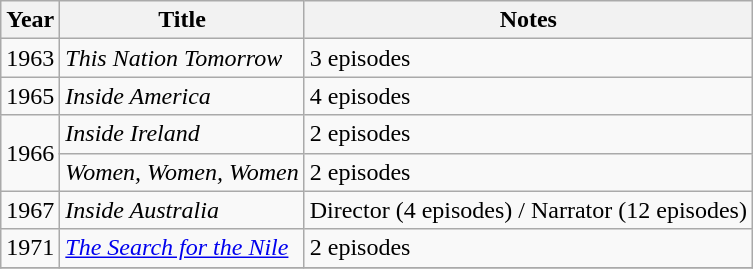<table class="wikitable">
<tr>
<th>Year</th>
<th>Title</th>
<th>Notes</th>
</tr>
<tr>
<td>1963</td>
<td><em>This Nation Tomorrow</em></td>
<td>3 episodes</td>
</tr>
<tr>
<td>1965</td>
<td><em>Inside America</em></td>
<td>4 episodes</td>
</tr>
<tr>
<td rowspan=2>1966</td>
<td><em>Inside Ireland</em></td>
<td>2 episodes</td>
</tr>
<tr>
<td><em>Women, Women, Women</em></td>
<td>2 episodes</td>
</tr>
<tr>
<td>1967</td>
<td><em>Inside Australia</em></td>
<td>Director (4 episodes) / Narrator (12 episodes)</td>
</tr>
<tr>
<td>1971</td>
<td><em><a href='#'>The Search for the Nile</a></em></td>
<td>2 episodes</td>
</tr>
<tr>
</tr>
</table>
